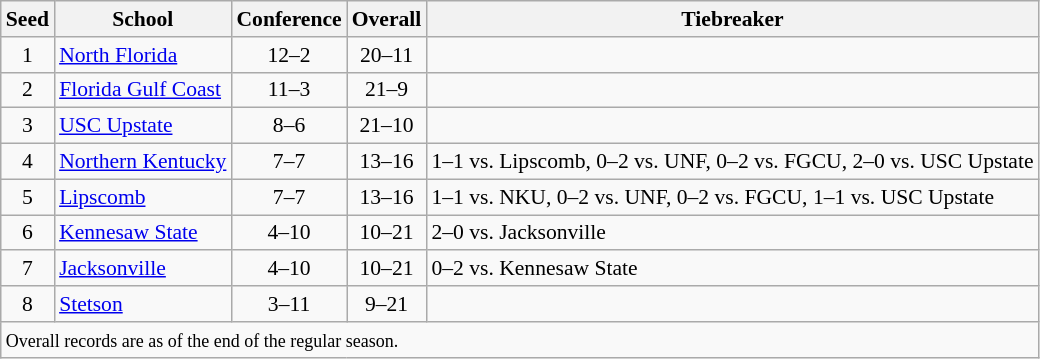<table class="wikitable" style="white-space:nowrap; font-size:90%;">
<tr>
<th>Seed</th>
<th>School</th>
<th>Conference</th>
<th>Overall</th>
<th>Tiebreaker</th>
</tr>
<tr>
<td align=center>1</td>
<td><a href='#'>North Florida</a></td>
<td align=center>12–2</td>
<td align=center>20–11</td>
<td></td>
</tr>
<tr>
<td align=center>2</td>
<td><a href='#'>Florida Gulf Coast</a></td>
<td align=center>11–3</td>
<td align=center>21–9</td>
<td></td>
</tr>
<tr>
<td align=center>3</td>
<td><a href='#'>USC Upstate</a></td>
<td align=center>8–6</td>
<td align=center>21–10</td>
<td></td>
</tr>
<tr>
<td align=center>4</td>
<td><a href='#'>Northern Kentucky</a></td>
<td align=center>7–7</td>
<td align=center>13–16</td>
<td>1–1 vs. Lipscomb, 0–2 vs. UNF, 0–2 vs. FGCU, 2–0 vs. USC Upstate</td>
</tr>
<tr>
<td align=center>5</td>
<td><a href='#'>Lipscomb</a></td>
<td align=center>7–7</td>
<td align=center>13–16</td>
<td>1–1 vs. NKU, 0–2 vs. UNF, 0–2 vs. FGCU, 1–1 vs. USC Upstate</td>
</tr>
<tr>
<td align=center>6</td>
<td><a href='#'>Kennesaw State</a></td>
<td align=center>4–10</td>
<td align=center>10–21</td>
<td>2–0 vs. Jacksonville</td>
</tr>
<tr>
<td align=center>7</td>
<td><a href='#'>Jacksonville</a></td>
<td align=center>4–10</td>
<td align=center>10–21</td>
<td>0–2 vs. Kennesaw State</td>
</tr>
<tr>
<td align=center>8</td>
<td><a href='#'>Stetson</a></td>
<td align=center>3–11</td>
<td align=center>9–21</td>
<td></td>
</tr>
<tr>
<td colspan=5 align=left><small>Overall records are as of the end of the regular season.</small></td>
</tr>
</table>
